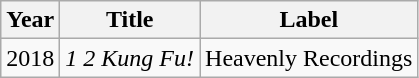<table class="wikitable">
<tr>
<th>Year</th>
<th>Title</th>
<th>Label</th>
</tr>
<tr>
<td>2018</td>
<td><em>1 2 Kung Fu!</em></td>
<td>Heavenly Recordings</td>
</tr>
</table>
